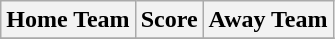<table class="wikitable" style="text-align: center">
<tr>
<th>Home Team</th>
<th>Score</th>
<th>Away Team</th>
</tr>
<tr>
</tr>
</table>
